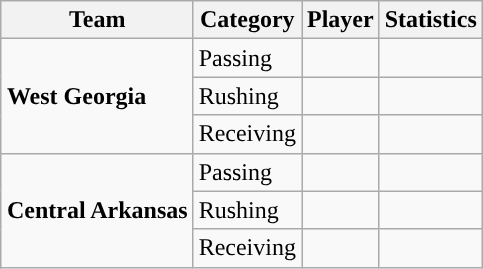<table class="wikitable" style="float: right;">
<tr>
<th>Team</th>
<th>Category</th>
<th>Player</th>
<th>Statistics</th>
</tr>
<tr>
<td rowspan=3><strong>West Georgia</strong></td>
<td>Passing</td>
<td></td>
<td></td>
</tr>
<tr>
<td>Rushing</td>
<td></td>
<td></td>
</tr>
<tr>
<td>Receiving</td>
<td></td>
<td></td>
</tr>
<tr>
<td rowspan=3><strong>Central Arkansas</strong></td>
<td>Passing</td>
<td></td>
<td></td>
</tr>
<tr>
<td>Rushing</td>
<td></td>
<td></td>
</tr>
<tr>
<td>Receiving</td>
<td></td>
<td></td>
</tr>
</table>
